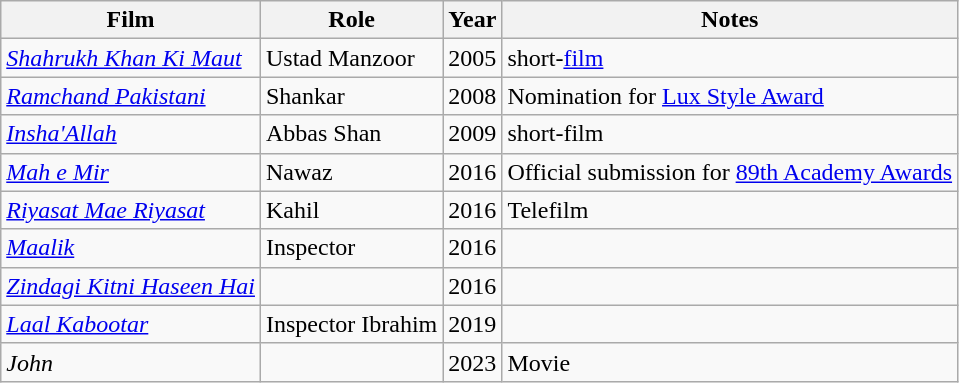<table class="wikitable">
<tr>
<th>Film</th>
<th>Role</th>
<th>Year</th>
<th>Notes</th>
</tr>
<tr>
<td><em><a href='#'>Shahrukh Khan Ki Maut</a></em></td>
<td>Ustad Manzoor</td>
<td>2005</td>
<td>short-<a href='#'>film</a></td>
</tr>
<tr>
<td><em><a href='#'>Ramchand Pakistani</a></em></td>
<td>Shankar</td>
<td>2008</td>
<td>Nomination for <a href='#'>Lux Style Award</a></td>
</tr>
<tr>
<td><em><a href='#'>Insha'Allah</a></em></td>
<td>Abbas Shan</td>
<td>2009</td>
<td>short-film</td>
</tr>
<tr>
<td><em><a href='#'>Mah e Mir</a></em></td>
<td>Nawaz</td>
<td>2016</td>
<td>Official submission for <a href='#'>89th Academy Awards</a></td>
</tr>
<tr>
<td><em><a href='#'>Riyasat Mae Riyasat</a></em></td>
<td>Kahil</td>
<td>2016</td>
<td>Telefilm</td>
</tr>
<tr>
<td><em><a href='#'>Maalik</a></em></td>
<td>Inspector</td>
<td>2016</td>
<td></td>
</tr>
<tr>
<td><em><a href='#'>Zindagi Kitni Haseen Hai</a></em></td>
<td></td>
<td>2016</td>
<td></td>
</tr>
<tr>
<td><em><a href='#'>Laal Kabootar</a></em></td>
<td>Inspector Ibrahim</td>
<td>2019</td>
<td></td>
</tr>
<tr>
<td><em>John</em></td>
<td></td>
<td>2023</td>
<td>Movie</td>
</tr>
</table>
